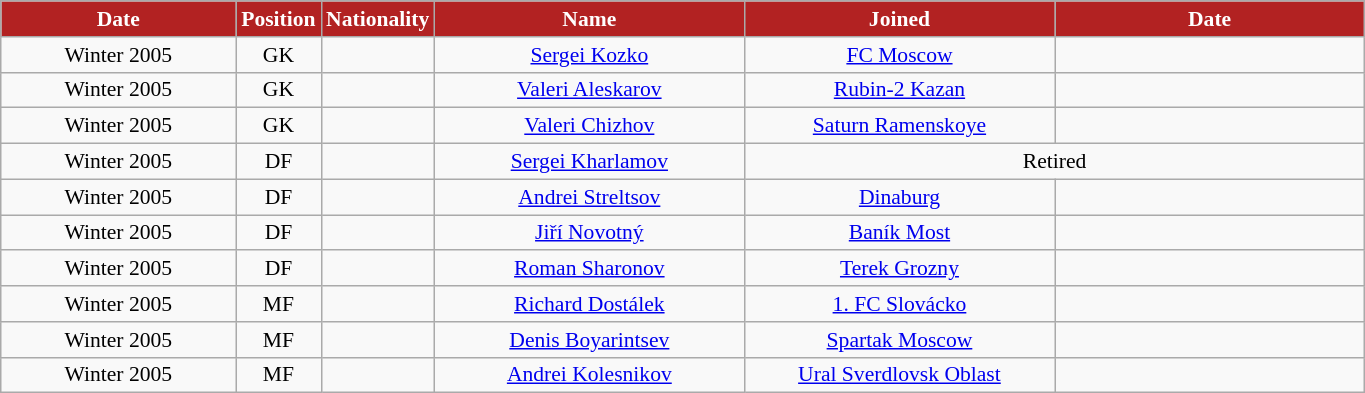<table class="wikitable"  style="text-align:center; font-size:90%; ">
<tr>
<th style="background:#B22222; color:white; width:150px;">Date</th>
<th style="background:#B22222; color:white; width:50px;">Position</th>
<th style="background:#B22222; color:white; width:50px;">Nationality</th>
<th style="background:#B22222; color:white; width:200px;">Name</th>
<th style="background:#B22222; color:white; width:200px;">Joined</th>
<th style="background:#B22222; color:white; width:200px;">Date</th>
</tr>
<tr>
<td>Winter 2005</td>
<td>GK</td>
<td></td>
<td><a href='#'>Sergei Kozko</a></td>
<td><a href='#'>FC Moscow</a></td>
<td></td>
</tr>
<tr>
<td>Winter 2005</td>
<td>GK</td>
<td></td>
<td><a href='#'>Valeri Aleskarov</a></td>
<td><a href='#'>Rubin-2 Kazan</a></td>
<td></td>
</tr>
<tr>
<td>Winter 2005</td>
<td>GK</td>
<td></td>
<td><a href='#'>Valeri Chizhov</a></td>
<td><a href='#'>Saturn Ramenskoye</a></td>
<td></td>
</tr>
<tr>
<td>Winter 2005</td>
<td>DF</td>
<td></td>
<td><a href='#'>Sergei Kharlamov</a></td>
<td colspan="2">Retired</td>
</tr>
<tr>
<td>Winter 2005</td>
<td>DF</td>
<td></td>
<td><a href='#'>Andrei Streltsov</a></td>
<td><a href='#'>Dinaburg</a></td>
<td></td>
</tr>
<tr>
<td>Winter 2005</td>
<td>DF</td>
<td></td>
<td><a href='#'>Jiří Novotný</a></td>
<td><a href='#'>Baník Most</a></td>
<td></td>
</tr>
<tr>
<td>Winter 2005</td>
<td>DF</td>
<td></td>
<td><a href='#'>Roman Sharonov</a></td>
<td><a href='#'>Terek Grozny</a></td>
<td></td>
</tr>
<tr>
<td>Winter 2005</td>
<td>MF</td>
<td></td>
<td><a href='#'>Richard Dostálek</a></td>
<td><a href='#'>1. FC Slovácko</a></td>
<td></td>
</tr>
<tr>
<td>Winter 2005</td>
<td>MF</td>
<td></td>
<td><a href='#'>Denis Boyarintsev</a></td>
<td><a href='#'>Spartak Moscow</a></td>
<td></td>
</tr>
<tr>
<td>Winter 2005</td>
<td>MF</td>
<td></td>
<td><a href='#'>Andrei Kolesnikov</a></td>
<td><a href='#'>Ural Sverdlovsk Oblast</a></td>
<td></td>
</tr>
</table>
